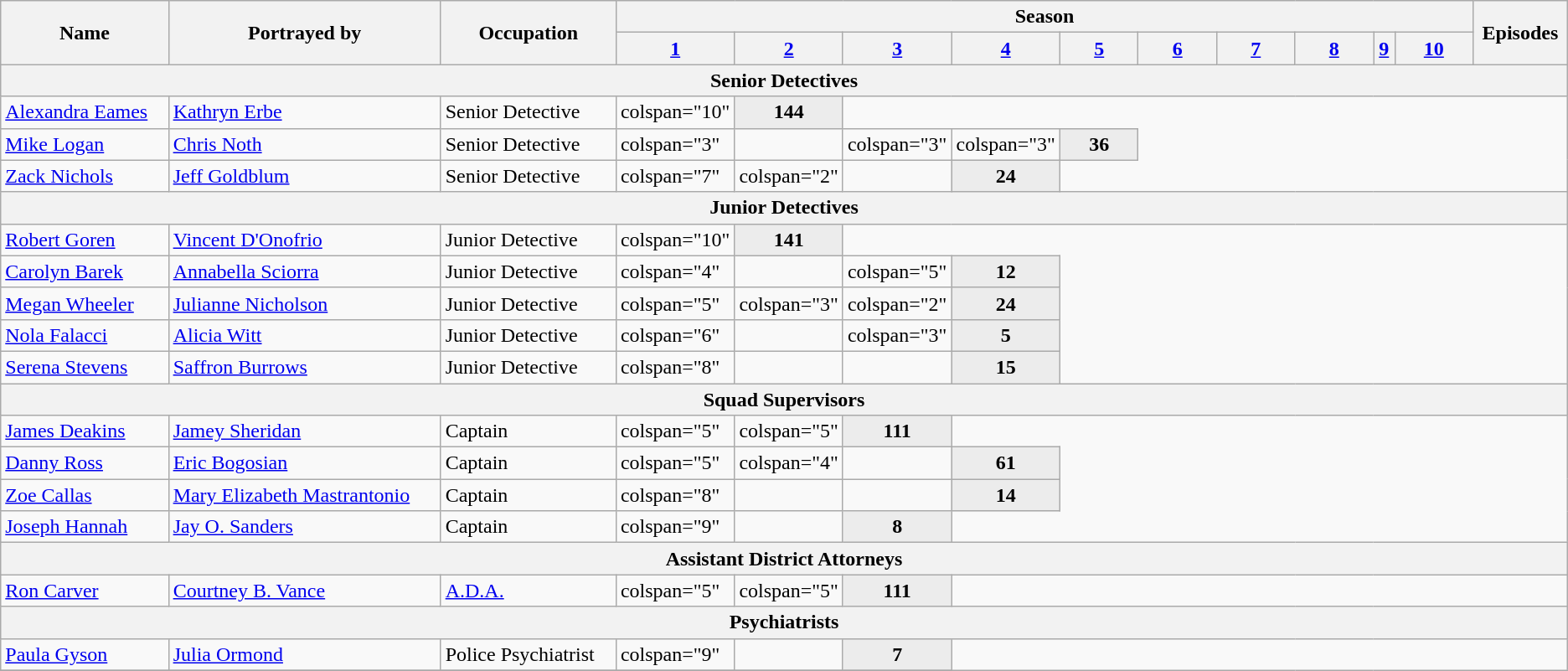<table class="wikitable">
<tr>
<th rowspan="2">Name</th>
<th rowspan="2">Portrayed by</th>
<th rowspan="2">Occupation</th>
<th colspan="10">Season</th>
<th rowspan="2">Episodes</th>
</tr>
<tr>
<th width="5%"><a href='#'>1</a></th>
<th width="5%"><a href='#'>2</a></th>
<th width="5%"><a href='#'>3</a></th>
<th width="5%"><a href='#'>4</a></th>
<th width="5%"><a href='#'>5</a></th>
<th width="5%"><a href='#'>6</a></th>
<th width="5%"><a href='#'>7</a></th>
<th width="5%"><a href='#'>8</a></th>
<th><a href='#'>9</a></th>
<th width="5%"><a href='#'>10</a></th>
</tr>
<tr>
<th colspan="14"><strong>Senior Detectives</strong></th>
</tr>
<tr>
<td style=white-space:nowrap><a href='#'>Alexandra Eames</a></td>
<td><a href='#'>Kathryn Erbe</a></td>
<td>Senior Detective</td>
<td>colspan="10" </td>
<td style="background: #ececec; text-align: center; "><strong>144</strong></td>
</tr>
<tr>
<td><a href='#'>Mike Logan</a></td>
<td><a href='#'>Chris Noth</a></td>
<td>Senior Detective</td>
<td>colspan="3" </td>
<td></td>
<td>colspan="3" </td>
<td>colspan="3" </td>
<td style="background: #ececec; text-align: center; "><strong>36</strong></td>
</tr>
<tr>
<td><a href='#'>Zack Nichols</a></td>
<td><a href='#'>Jeff Goldblum</a></td>
<td>Senior Detective</td>
<td>colspan="7" </td>
<td>colspan="2" </td>
<td></td>
<td style="background: #ececec; text-align: center; "><strong>24</strong></td>
</tr>
<tr>
<th colspan="14"><strong>Junior Detectives</strong></th>
</tr>
<tr>
<td><a href='#'>Robert Goren</a></td>
<td><a href='#'>Vincent D'Onofrio</a></td>
<td>Junior Detective</td>
<td>colspan="10" </td>
<td style="background: #ececec; text-align: center; "><strong>141</strong></td>
</tr>
<tr>
<td><a href='#'>Carolyn Barek</a></td>
<td><a href='#'>Annabella Sciorra</a></td>
<td>Junior Detective</td>
<td>colspan="4" </td>
<td></td>
<td>colspan="5" </td>
<td style="background: #ececec; text-align: center; "><strong>12</strong></td>
</tr>
<tr>
<td><a href='#'>Megan Wheeler</a></td>
<td><a href='#'>Julianne Nicholson</a></td>
<td>Junior Detective</td>
<td>colspan="5" </td>
<td>colspan="3" </td>
<td>colspan="2" </td>
<td style="background: #ececec; text-align: center; "><strong>24</strong></td>
</tr>
<tr>
<td><a href='#'>Nola Falacci</a></td>
<td><a href='#'>Alicia Witt</a></td>
<td>Junior Detective</td>
<td>colspan="6" </td>
<td></td>
<td>colspan="3" </td>
<td style="background: #ececec; text-align: center; "><strong>5</strong></td>
</tr>
<tr>
<td><a href='#'>Serena Stevens</a></td>
<td><a href='#'>Saffron Burrows</a></td>
<td>Junior Detective</td>
<td>colspan="8" </td>
<td></td>
<td></td>
<td style="background: #ececec; text-align: center; "><strong>15</strong></td>
</tr>
<tr>
<th colspan="14"><strong>Squad Supervisors</strong></th>
</tr>
<tr>
<td><a href='#'>James Deakins</a></td>
<td><a href='#'>Jamey Sheridan</a></td>
<td>Captain</td>
<td>colspan="5" </td>
<td>colspan="5" </td>
<td style="background: #ececec; text-align: center; "><strong>111</strong></td>
</tr>
<tr>
<td><a href='#'>Danny Ross</a></td>
<td><a href='#'>Eric Bogosian</a></td>
<td>Captain</td>
<td>colspan="5" </td>
<td>colspan="4" </td>
<td></td>
<td style="background: #ececec; text-align: center; "><strong>61</strong></td>
</tr>
<tr>
<td><a href='#'>Zoe Callas</a></td>
<td><a href='#'>Mary Elizabeth Mastrantonio</a></td>
<td>Captain</td>
<td>colspan="8" </td>
<td></td>
<td></td>
<td style="background: #ececec; text-align: center;"><strong>14</strong></td>
</tr>
<tr>
<td><a href='#'>Joseph Hannah</a></td>
<td><a href='#'>Jay O. Sanders</a></td>
<td>Captain</td>
<td>colspan="9" </td>
<td></td>
<td style="background: #ececec; text-align: center;"><strong>8</strong></td>
</tr>
<tr>
<th colspan="14"><strong>Assistant District Attorneys</strong></th>
</tr>
<tr>
<td><a href='#'>Ron Carver</a></td>
<td><a href='#'>Courtney B. Vance</a></td>
<td style=white-space:nowrap><a href='#'>A.D.A.</a></td>
<td>colspan="5" </td>
<td>colspan="5" </td>
<td style="background: #ececec; text-align: center;"><strong>111</strong></td>
</tr>
<tr>
<th colspan="14"><strong>Psychiatrists</strong></th>
</tr>
<tr>
<td><a href='#'>Paula Gyson</a></td>
<td><a href='#'>Julia Ormond</a></td>
<td>Police Psychiatrist</td>
<td>colspan="9" </td>
<td></td>
<td style="background: #ececec; color: black; vertical-align: middle; text-align: center; "><strong>7</strong></td>
</tr>
<tr>
</tr>
</table>
